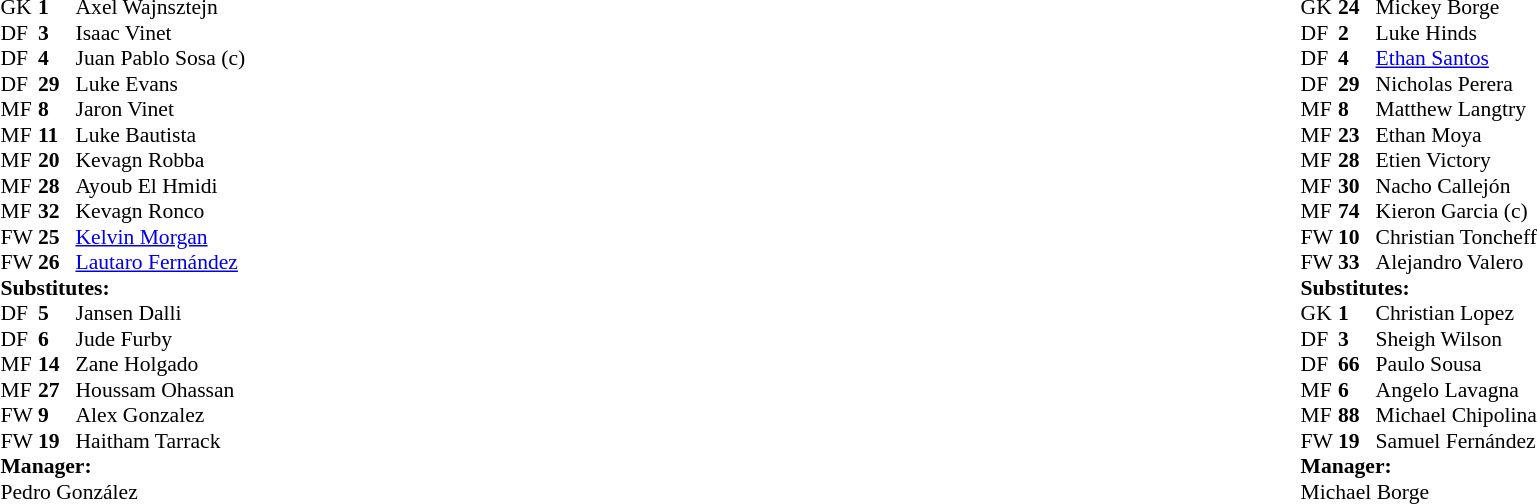<table width="100%">
<tr>
<td valign="top" width="50%"><br><table style="font-size: 90%" cellspacing="0" cellpadding="0">
<tr>
<th width=25></th>
<th width=25></th>
</tr>
<tr>
<td>GK</td>
<td><strong>1</strong></td>
<td> Axel Wajnsztejn</td>
</tr>
<tr>
<td>DF</td>
<td><strong>3</strong></td>
<td> Isaac Vinet</td>
</tr>
<tr>
<td>DF</td>
<td><strong>4</strong></td>
<td> Juan Pablo Sosa (c) </td>
</tr>
<tr>
<td>DF</td>
<td><strong>29</strong></td>
<td> Luke Evans  </td>
</tr>
<tr>
<td>MF</td>
<td><strong>8</strong></td>
<td> Jaron Vinet </td>
</tr>
<tr>
<td>MF</td>
<td><strong>11</strong></td>
<td> Luke Bautista </td>
</tr>
<tr>
<td>MF</td>
<td><strong>20</strong></td>
<td> Kevagn Robba </td>
</tr>
<tr>
<td>MF</td>
<td><strong>28</strong></td>
<td> Ayoub El Hmidi </td>
</tr>
<tr>
<td>MF</td>
<td><strong>32</strong></td>
<td> Kevagn Ronco</td>
</tr>
<tr>
<td>FW</td>
<td><strong>25</strong></td>
<td> <a href='#'>Kelvin Morgan</a>  </td>
</tr>
<tr>
<td>FW</td>
<td><strong>26</strong></td>
<td> <a href='#'>Lautaro Fernández</a> </td>
</tr>
<tr>
<td colspan=3><strong>Substitutes:</strong></td>
</tr>
<tr>
<td>DF</td>
<td><strong>5</strong></td>
<td> Jansen Dalli </td>
</tr>
<tr>
<td>DF</td>
<td><strong>6</strong></td>
<td> Jude Furby </td>
</tr>
<tr>
<td>MF</td>
<td><strong>14</strong></td>
<td> Zane Holgado </td>
</tr>
<tr>
<td>MF</td>
<td><strong>27</strong></td>
<td> Houssam Ohassan </td>
</tr>
<tr>
<td>FW</td>
<td><strong>9</strong></td>
<td> Alex Gonzalez </td>
</tr>
<tr>
<td>FW</td>
<td><strong>19</strong></td>
<td> Haitham Tarrack </td>
</tr>
<tr>
<td colspan=4><strong>Manager:</strong></td>
</tr>
<tr>
<td colspan=4> Pedro González</td>
</tr>
</table>
</td>
<td></td>
<td valign="top" width="100%"><br><table style="font-size: 90%" cellspacing="0" cellpadding="0" align=center>
<tr>
<th width=25></th>
<th width=25></th>
</tr>
<tr>
<td>GK</td>
<td><strong>24</strong></td>
<td> Mickey Borge</td>
</tr>
<tr>
<td>DF</td>
<td><strong>2</strong></td>
<td> Luke Hinds</td>
</tr>
<tr>
<td>DF</td>
<td><strong>4</strong></td>
<td> <a href='#'>Ethan Santos</a> </td>
</tr>
<tr>
<td>DF</td>
<td><strong>29</strong></td>
<td> Nicholas Perera</td>
</tr>
<tr>
<td>MF</td>
<td><strong>8</strong></td>
<td> Matthew Langtry </td>
</tr>
<tr>
<td>MF</td>
<td><strong>23</strong></td>
<td> Ethan Moya </td>
</tr>
<tr>
<td>MF</td>
<td><strong>28</strong></td>
<td> Etien Victory </td>
</tr>
<tr>
<td>MF</td>
<td><strong>30</strong></td>
<td> Nacho Callejón  </td>
</tr>
<tr>
<td>MF</td>
<td><strong>74</strong></td>
<td> Kieron Garcia (c)</td>
</tr>
<tr>
<td>FW</td>
<td><strong>10</strong></td>
<td> Christian Toncheff</td>
</tr>
<tr>
<td>FW</td>
<td><strong>33</strong></td>
<td> Alejandro Valero</td>
</tr>
<tr>
<td colspan=3><strong>Substitutes:</strong></td>
</tr>
<tr>
<td>GK</td>
<td><strong>1</strong></td>
<td> Christian Lopez</td>
</tr>
<tr>
<td>DF</td>
<td><strong>3</strong></td>
<td> Sheigh Wilson</td>
</tr>
<tr>
<td>DF</td>
<td><strong>66</strong></td>
<td> Paulo Sousa </td>
</tr>
<tr>
<td>MF</td>
<td><strong>6</strong></td>
<td> Angelo Lavagna </td>
</tr>
<tr>
<td>MF</td>
<td><strong>88</strong></td>
<td> Michael Chipolina </td>
</tr>
<tr>
<td>FW</td>
<td><strong>19</strong></td>
<td> Samuel Fernández </td>
</tr>
<tr>
<td colspan=4><strong>Manager:</strong></td>
</tr>
<tr>
<td colspan=4> Michael Borge</td>
</tr>
</table>
</td>
</tr>
</table>
